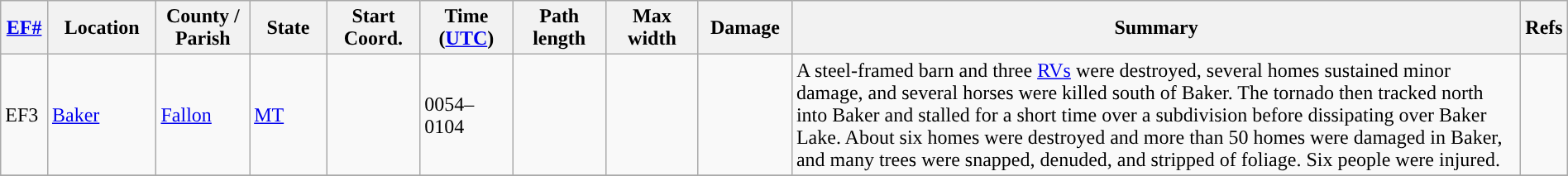<table class="wikitable sortable" style="width:100%;">
<tr>
<th scope="col" width="3%" align="center"><a href='#'>EF#</a></th>
<th scope="col" width="7%" align="center" class="unsortable">Location</th>
<th scope="col" width="6%" align="center" class="unsortable">County / Parish</th>
<th scope="col" width="5%" align="center">State</th>
<th scope="col" width="6%" align="center">Start Coord.</th>
<th scope="col" width="6%" align="center">Time (<a href='#'>UTC</a>)</th>
<th scope="col" width="6%" align="center">Path length</th>
<th scope="col" width="6%" align="center">Max width</th>
<th scope="col" width="6%" align="center">Damage</th>
<th scope="col" width="48%" class="unsortable" align="center">Summary</th>
<th scope="col" width="48%" class="unsortable" align="center">Refs</th>
</tr>
<tr>
<td>EF3</td>
<td><a href='#'>Baker</a></td>
<td><a href='#'>Fallon</a></td>
<td><a href='#'>MT</a></td>
<td></td>
<td>0054–0104</td>
<td></td>
<td></td>
<td></td>
<td>A steel-framed barn and three <a href='#'>RVs</a> were destroyed, several homes sustained minor damage, and several horses were killed south of Baker. The tornado then tracked north into Baker and stalled for a short time over a subdivision before dissipating over Baker Lake. About six homes were destroyed and more than 50 homes were damaged in Baker, and many trees were snapped, denuded, and stripped of foliage. Six people were injured.</td>
<td></td>
</tr>
<tr>
</tr>
</table>
